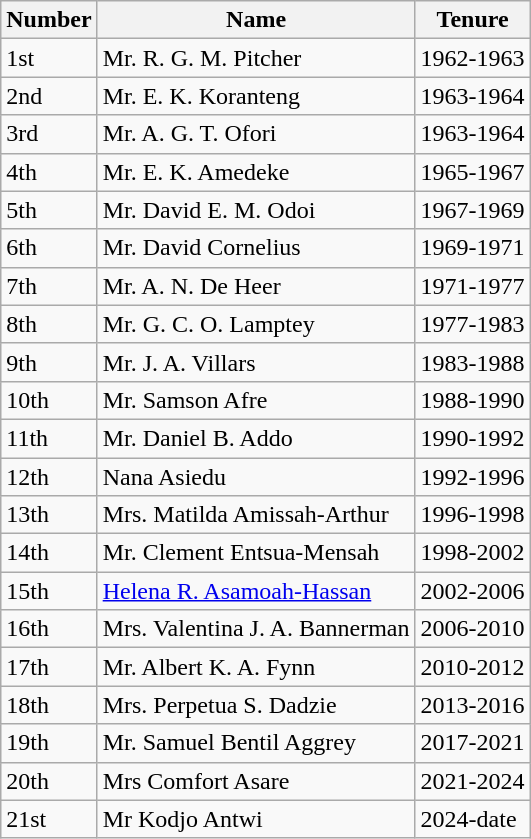<table class="wikitable">
<tr>
<th>Number</th>
<th>Name</th>
<th>Tenure</th>
</tr>
<tr>
<td>1st</td>
<td>Mr. R. G. M. Pitcher</td>
<td>1962-1963</td>
</tr>
<tr>
<td>2nd</td>
<td>Mr. E. K. Koranteng</td>
<td>1963-1964</td>
</tr>
<tr>
<td>3rd</td>
<td>Mr. A. G. T. Ofori</td>
<td>1963-1964</td>
</tr>
<tr>
<td>4th</td>
<td>Mr. E. K. Amedeke</td>
<td>1965-1967</td>
</tr>
<tr>
<td>5th</td>
<td>Mr. David E. M. Odoi</td>
<td>1967-1969</td>
</tr>
<tr>
<td>6th</td>
<td>Mr. David Cornelius</td>
<td>1969-1971</td>
</tr>
<tr>
<td>7th</td>
<td>Mr. A. N. De Heer</td>
<td>1971-1977</td>
</tr>
<tr>
<td>8th</td>
<td>Mr. G. C. O. Lamptey</td>
<td>1977-1983</td>
</tr>
<tr>
<td>9th</td>
<td>Mr. J. A. Villars</td>
<td>1983-1988</td>
</tr>
<tr>
<td>10th</td>
<td>Mr. Samson Afre</td>
<td>1988-1990</td>
</tr>
<tr>
<td>11th</td>
<td>Mr. Daniel B. Addo</td>
<td>1990-1992</td>
</tr>
<tr>
<td>12th</td>
<td>Nana Asiedu</td>
<td>1992-1996</td>
</tr>
<tr>
<td>13th</td>
<td>Mrs. Matilda Amissah-Arthur</td>
<td>1996-1998</td>
</tr>
<tr>
<td>14th</td>
<td>Mr. Clement Entsua-Mensah</td>
<td>1998-2002</td>
</tr>
<tr>
<td>15th</td>
<td><a href='#'>Helena R. Asamoah-Hassan</a></td>
<td>2002-2006</td>
</tr>
<tr>
<td>16th</td>
<td>Mrs. Valentina J. A. Bannerman</td>
<td>2006-2010</td>
</tr>
<tr>
<td>17th</td>
<td>Mr. Albert K. A. Fynn</td>
<td>2010-2012</td>
</tr>
<tr>
<td>18th</td>
<td>Mrs. Perpetua S. Dadzie</td>
<td>2013-2016</td>
</tr>
<tr>
<td>19th</td>
<td>Mr. Samuel Bentil Aggrey</td>
<td>2017-2021</td>
</tr>
<tr>
<td>20th</td>
<td>Mrs Comfort Asare</td>
<td>2021-2024</td>
</tr>
<tr>
<td>21st</td>
<td>Mr Kodjo Antwi</td>
<td>2024-date</td>
</tr>
</table>
